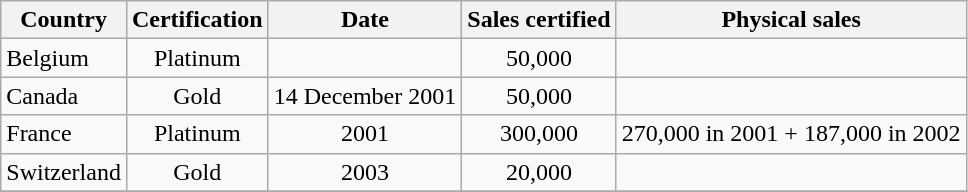<table class="wikitable sortable">
<tr>
<th bgcolor="#ebf5ff">Country</th>
<th bgcolor="#ebf5ff">Certification</th>
<th bgcolor="#ebf5ff">Date</th>
<th bgcolor="#ebf5ff">Sales certified</th>
<th bgcolor="#ebf5ff">Physical sales</th>
</tr>
<tr>
<td>Belgium</td>
<td align="center">Platinum</td>
<td align="center"></td>
<td align="center">50,000</td>
<td align="center"></td>
</tr>
<tr>
<td>Canada</td>
<td align="center">Gold</td>
<td align="center">14 December 2001</td>
<td align="center">50,000</td>
<td align="center"></td>
</tr>
<tr>
<td>France</td>
<td align="center">Platinum</td>
<td align="center">2001</td>
<td align="center">300,000</td>
<td align="center">270,000 in 2001 + 187,000 in 2002</td>
</tr>
<tr>
<td>Switzerland</td>
<td align="center">Gold</td>
<td align="center">2003</td>
<td align="center">20,000</td>
<td align="center"></td>
</tr>
<tr>
</tr>
</table>
